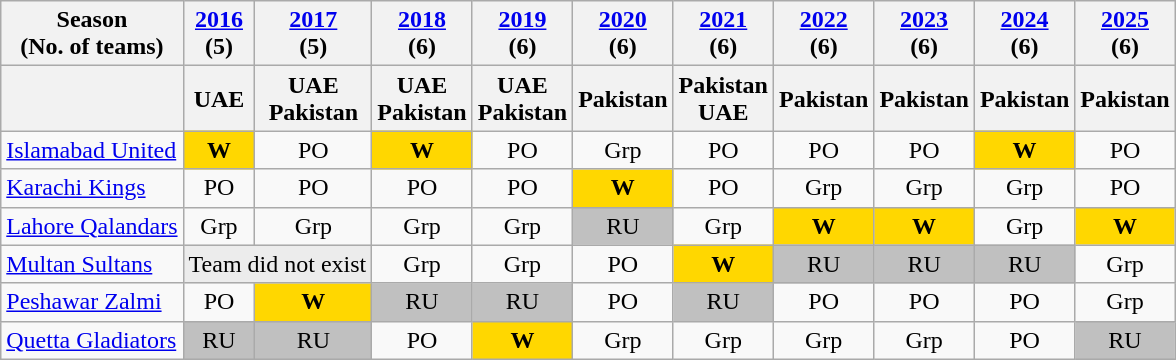<table class="wikitable" style="text-align: center;">
<tr>
<th>Season<br>(No. of teams)</th>
<th><a href='#'>2016</a><br>(5)</th>
<th><a href='#'>2017</a><br>(5)</th>
<th><a href='#'>2018</a><br>(6)</th>
<th><a href='#'>2019</a><br>(6)</th>
<th><a href='#'>2020</a><br>(6)</th>
<th><a href='#'>2021</a><br>(6)</th>
<th><a href='#'>2022</a><br>(6)</th>
<th><a href='#'>2023</a><br>(6)</th>
<th><a href='#'>2024</a><br> (6)</th>
<th><a href='#'>2025</a><br> (6)</th>
</tr>
<tr>
<th></th>
<th>UAE</th>
<th>UAE<br>Pakistan</th>
<th>UAE<br>Pakistan</th>
<th>UAE<br>Pakistan</th>
<th>Pakistan</th>
<th>Pakistan<br>UAE</th>
<th>Pakistan</th>
<th>Pakistan</th>
<th>Pakistan</th>
<th>Pakistan</th>
</tr>
<tr>
<td style="text-align:left;"><a href='#'>Islamabad United</a></td>
<td style="background:gold;"><strong>W</strong></td>
<td>PO</td>
<td style="background:gold;"><strong>W</strong></td>
<td>PO</td>
<td>Grp</td>
<td>PO</td>
<td>PO</td>
<td>PO</td>
<td style="background:gold;"><strong>W</strong></td>
<td>PO</td>
</tr>
<tr>
<td style="text-align:left;"><a href='#'>Karachi Kings</a></td>
<td>PO</td>
<td>PO</td>
<td>PO</td>
<td>PO</td>
<td style="background:gold;"><strong>W</strong></td>
<td>PO</td>
<td>Grp</td>
<td>Grp</td>
<td>Grp</td>
<td>PO</td>
</tr>
<tr>
<td style="text-align:left;"><a href='#'>Lahore Qalandars</a></td>
<td>Grp</td>
<td>Grp</td>
<td>Grp</td>
<td>Grp</td>
<td style="background:silver;">RU</td>
<td>Grp</td>
<td style="background:gold;"><strong>W</strong></td>
<td style="background:gold;"><strong>W</strong></td>
<td>Grp</td>
<td style="background:gold;"><strong>W</strong></td>
</tr>
<tr>
<td style="text-align:left;"><a href='#'>Multan Sultans</a></td>
<td style="background: #ececec;" colspan=2>Team did not exist</td>
<td>Grp</td>
<td>Grp</td>
<td>PO</td>
<td style="background:gold;"><strong>W</strong></td>
<td style="background:silver;">RU</td>
<td style="background:silver;">RU</td>
<td style="background:silver;">RU</td>
<td>Grp</td>
</tr>
<tr>
<td style="text-align:left;"><a href='#'>Peshawar Zalmi</a></td>
<td>PO</td>
<td style="background:gold;"><strong>W</strong></td>
<td style="background:silver;">RU</td>
<td style="background:silver;">RU</td>
<td>PO</td>
<td style="background:silver;">RU</td>
<td>PO</td>
<td>PO</td>
<td>PO</td>
<td>Grp</td>
</tr>
<tr>
<td style="text-align:left;"><a href='#'>Quetta Gladiators</a></td>
<td style="background:silver;">RU</td>
<td style="background:silver;">RU</td>
<td>PO</td>
<td style="background:gold;"><strong>W</strong></td>
<td>Grp</td>
<td>Grp</td>
<td>Grp</td>
<td>Grp</td>
<td>PO</td>
<td style="background:silver;">RU</td>
</tr>
</table>
